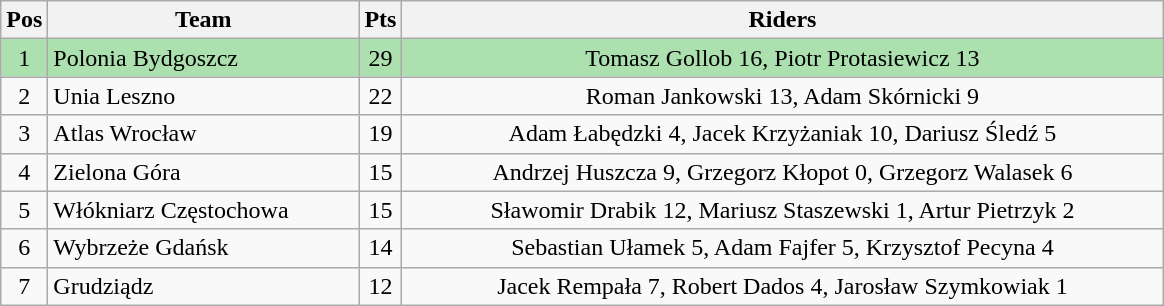<table class="wikitable" style="font-size: 100%">
<tr>
<th width=20>Pos</th>
<th width=200>Team</th>
<th width=20>Pts</th>
<th width=500>Riders</th>
</tr>
<tr align=center style="background:#ACE1AF;">
<td>1</td>
<td align="left">Polonia Bydgoszcz</td>
<td>29</td>
<td>Tomasz Gollob 16, Piotr Protasiewicz 13</td>
</tr>
<tr align=center>
<td>2</td>
<td align="left">Unia Leszno</td>
<td>22</td>
<td>Roman Jankowski 13, Adam Skórnicki 9</td>
</tr>
<tr align=center>
<td>3</td>
<td align="left">Atlas Wrocław</td>
<td>19</td>
<td>Adam Łabędzki 4, Jacek Krzyżaniak 10, Dariusz Śledź 5</td>
</tr>
<tr align=center>
<td>4</td>
<td align="left">Zielona Góra</td>
<td>15</td>
<td>Andrzej Huszcza 9, Grzegorz Kłopot 0, Grzegorz Walasek 6</td>
</tr>
<tr align=center>
<td>5</td>
<td align="left">Włókniarz Częstochowa</td>
<td>15</td>
<td>Sławomir Drabik 12, Mariusz Staszewski 1, Artur Pietrzyk 2</td>
</tr>
<tr align=center>
<td>6</td>
<td align="left">Wybrzeże Gdańsk</td>
<td>14</td>
<td>Sebastian Ułamek 5, Adam Fajfer 5, Krzysztof Pecyna 4</td>
</tr>
<tr align=center>
<td>7</td>
<td align="left">Grudziądz</td>
<td>12</td>
<td>Jacek Rempała 7, Robert Dados 4, Jarosław Szymkowiak 1</td>
</tr>
</table>
